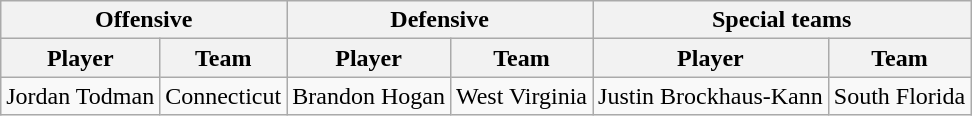<table class="wikitable" border="1">
<tr>
<th colspan="2">Offensive</th>
<th colspan="2">Defensive</th>
<th colspan="2">Special teams</th>
</tr>
<tr>
<th>Player</th>
<th>Team</th>
<th>Player</th>
<th>Team</th>
<th>Player</th>
<th>Team</th>
</tr>
<tr>
<td>Jordan Todman</td>
<td>Connecticut</td>
<td>Brandon Hogan</td>
<td>West Virginia</td>
<td>Justin Brockhaus-Kann</td>
<td>South Florida</td>
</tr>
</table>
